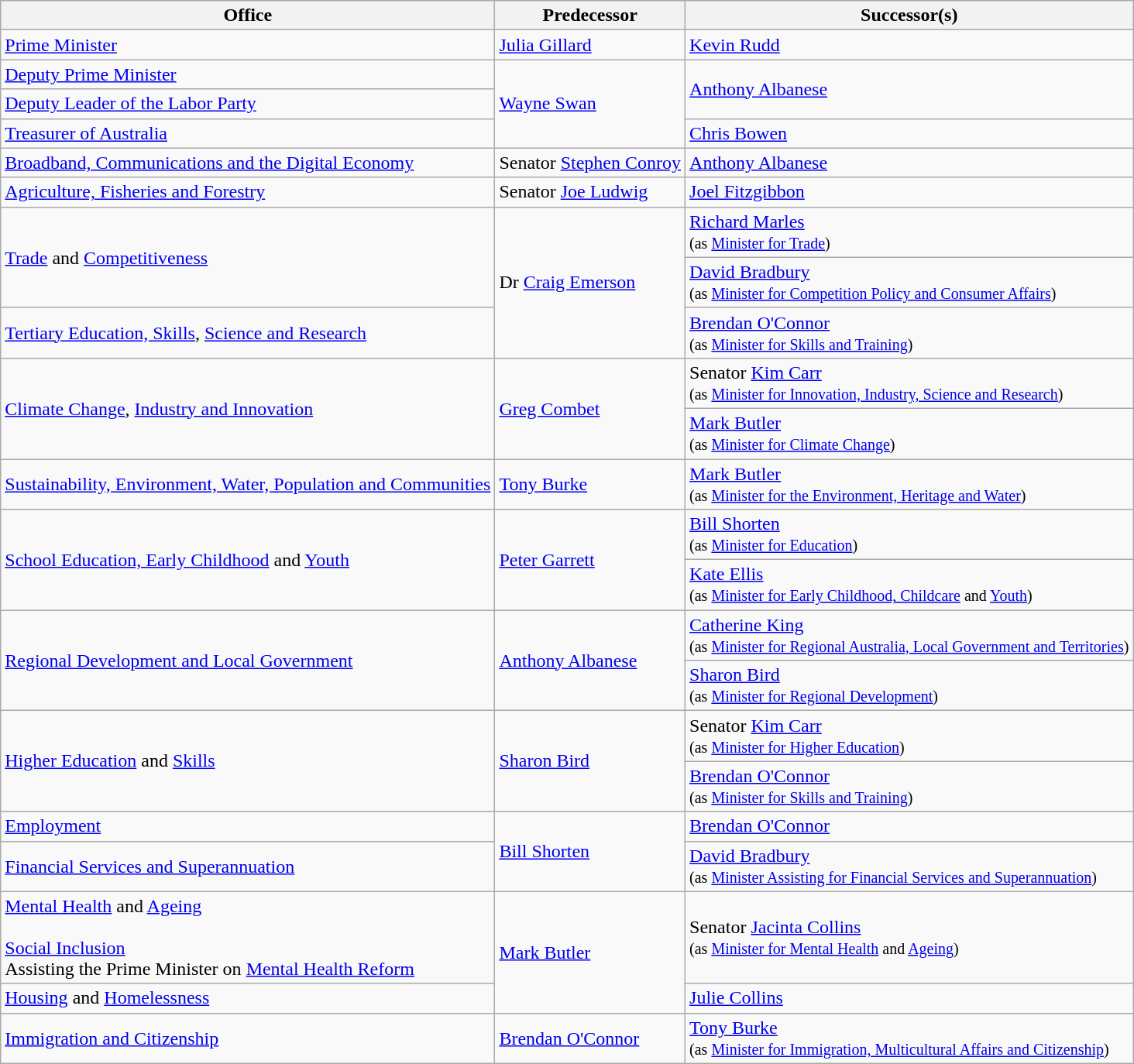<table class="wikitable">
<tr>
<th>Office</th>
<th>Predecessor</th>
<th>Successor(s)</th>
</tr>
<tr>
<td><a href='#'>Prime Minister</a></td>
<td><a href='#'>Julia Gillard</a> </td>
<td><a href='#'>Kevin Rudd</a> </td>
</tr>
<tr>
<td><a href='#'>Deputy Prime Minister</a></td>
<td rowspan=3><a href='#'>Wayne Swan</a> </td>
<td rowspan=2><a href='#'>Anthony Albanese</a> </td>
</tr>
<tr>
<td><a href='#'>Deputy Leader of the Labor Party</a></td>
</tr>
<tr>
<td><a href='#'>Treasurer of Australia</a></td>
<td><a href='#'>Chris Bowen</a> </td>
</tr>
<tr>
<td><a href='#'>Broadband, Communications and the Digital Economy</a></td>
<td>Senator <a href='#'>Stephen Conroy</a></td>
<td><a href='#'>Anthony Albanese</a> </td>
</tr>
<tr>
<td><a href='#'>Agriculture, Fisheries and Forestry</a></td>
<td>Senator <a href='#'>Joe Ludwig</a></td>
<td><a href='#'>Joel Fitzgibbon</a> </td>
</tr>
<tr>
<td rowspan=2><a href='#'>Trade</a> and <a href='#'>Competitiveness</a></td>
<td rowspan=4>Dr <a href='#'>Craig Emerson</a> </td>
<td><a href='#'>Richard Marles</a> <br><small>(as <a href='#'>Minister for Trade</a>)</small></td>
</tr>
<tr>
<td><a href='#'>David Bradbury</a> <br><small>(as <a href='#'>Minister for Competition Policy and Consumer Affairs</a>)</small></td>
</tr>
<tr>
<td rowspan=2><a href='#'>Tertiary Education, Skills</a>, <a href='#'>Science and Research</a></td>
<td><a href='#'>Brendan O'Connor</a> <br><small>(as <a href='#'>Minister for Skills and Training</a>)</small></td>
</tr>
<tr>
<td rowspan=2>Senator <a href='#'>Kim Carr</a><br><small>(as <a href='#'>Minister for Innovation, Industry, Science and Research</a>)</small></td>
</tr>
<tr>
<td rowspan=2><a href='#'>Climate Change</a>, <a href='#'>Industry and Innovation</a></td>
<td rowspan=2><a href='#'>Greg Combet</a> </td>
</tr>
<tr>
<td><a href='#'>Mark Butler</a> <br><small>(as <a href='#'>Minister for Climate Change</a>)</small></td>
</tr>
<tr>
<td><a href='#'>Sustainability, Environment, Water, Population and Communities</a></td>
<td><a href='#'>Tony Burke</a> </td>
<td><a href='#'>Mark Butler</a> <br><small>(as <a href='#'>Minister for the Environment, Heritage and Water</a>)</small></td>
</tr>
<tr>
<td rowspan=2><a href='#'>School Education, Early Childhood</a> and <a href='#'>Youth</a></td>
<td rowspan=2><a href='#'>Peter Garrett</a> </td>
<td><a href='#'>Bill Shorten</a> <br><small>(as <a href='#'>Minister for Education</a>)</small></td>
</tr>
<tr>
<td><a href='#'>Kate Ellis</a> <br><small>(as <a href='#'>Minister for Early Childhood, Childcare</a> and <a href='#'>Youth</a>)</small></td>
</tr>
<tr>
<td rowspan=2><a href='#'>Regional Development and Local Government</a></td>
<td rowspan=2><a href='#'>Anthony Albanese</a> </td>
<td><a href='#'>Catherine King</a> <br><small>(as <a href='#'>Minister for Regional Australia, Local Government and Territories</a>)</small></td>
</tr>
<tr>
<td><a href='#'>Sharon Bird</a> <br><small>(as <a href='#'>Minister for Regional Development</a>)</small></td>
</tr>
<tr>
<td rowspan=2><a href='#'>Higher Education</a> and <a href='#'>Skills</a></td>
<td rowspan=2><a href='#'>Sharon Bird</a> </td>
<td>Senator <a href='#'>Kim Carr</a><br><small>(as <a href='#'>Minister for Higher Education</a>)</small></td>
</tr>
<tr>
<td><a href='#'>Brendan O'Connor</a> <br><small>(as <a href='#'>Minister for Skills and Training</a>)</small></td>
</tr>
<tr>
<td><a href='#'>Employment</a></td>
<td rowspan=2><a href='#'>Bill Shorten</a> </td>
<td><a href='#'>Brendan O'Connor</a> </td>
</tr>
<tr>
<td><a href='#'>Financial Services and Superannuation</a></td>
<td><a href='#'>David Bradbury</a> <br><small>(as <a href='#'>Minister Assisting for Financial Services and Superannuation</a>)</small></td>
</tr>
<tr>
<td><a href='#'>Mental Health</a> and <a href='#'>Ageing</a><br><br><a href='#'>Social Inclusion</a><br>
Assisting the Prime Minister on <a href='#'>Mental Health Reform</a></td>
<td rowspan=2><a href='#'>Mark Butler</a> </td>
<td>Senator <a href='#'>Jacinta Collins</a><br><small>(as <a href='#'>Minister for Mental Health</a> and <a href='#'>Ageing</a>)</small></td>
</tr>
<tr>
<td><a href='#'>Housing</a> and <a href='#'>Homelessness</a></td>
<td><a href='#'>Julie Collins</a> </td>
</tr>
<tr>
<td><a href='#'>Immigration and Citizenship</a></td>
<td><a href='#'>Brendan O'Connor</a> </td>
<td><a href='#'>Tony Burke</a> <br><small>(as <a href='#'>Minister for Immigration, Multicultural Affairs and Citizenship</a>)</small></td>
</tr>
</table>
